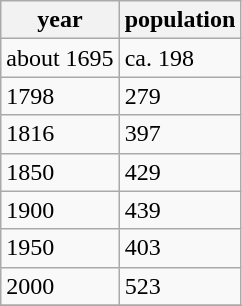<table class="wikitable">
<tr>
<th>year</th>
<th>population</th>
</tr>
<tr>
<td>about 1695</td>
<td>ca. 198</td>
</tr>
<tr>
<td>1798</td>
<td>279</td>
</tr>
<tr>
<td>1816</td>
<td>397</td>
</tr>
<tr>
<td>1850</td>
<td>429</td>
</tr>
<tr>
<td>1900</td>
<td>439</td>
</tr>
<tr>
<td>1950</td>
<td>403</td>
</tr>
<tr>
<td>2000</td>
<td>523</td>
</tr>
<tr>
</tr>
</table>
